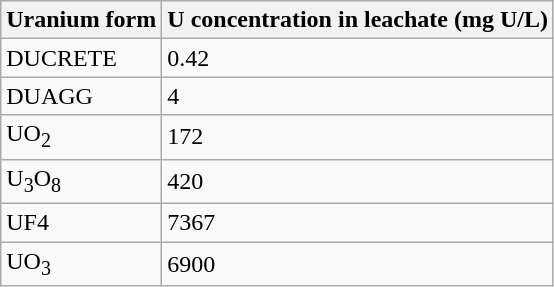<table class="wikitable">
<tr>
<th>Uranium form</th>
<th>U concentration in leachate (mg U/L)</th>
</tr>
<tr>
<td>DUCRETE</td>
<td>0.42</td>
</tr>
<tr>
<td>DUAGG</td>
<td>4</td>
</tr>
<tr>
<td>UO<sub>2</sub></td>
<td>172</td>
</tr>
<tr>
<td>U<sub>3</sub>O<sub>8</sub></td>
<td>420</td>
</tr>
<tr>
<td>UF4</td>
<td>7367</td>
</tr>
<tr>
<td>UO<sub>3</sub></td>
<td>6900</td>
</tr>
</table>
